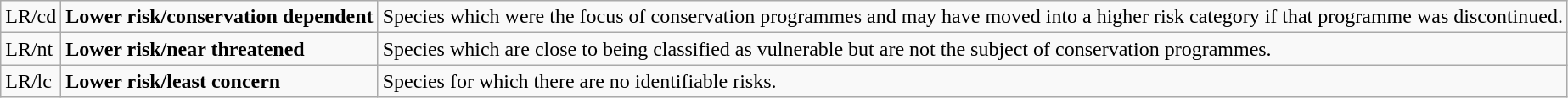<table class="wikitable" style="text-align:left">
<tr>
<td>LR/cd</td>
<td><strong>Lower risk/conservation dependent</strong></td>
<td>Species which were the focus of conservation programmes and may have moved into a higher risk category if that programme was discontinued.</td>
</tr>
<tr>
<td>LR/nt</td>
<td><strong>Lower risk/near threatened</strong></td>
<td>Species which are close to being classified as vulnerable but are not the subject of conservation programmes.</td>
</tr>
<tr>
<td>LR/lc</td>
<td><strong>Lower risk/least concern</strong></td>
<td>Species for which there are no identifiable risks.</td>
</tr>
</table>
